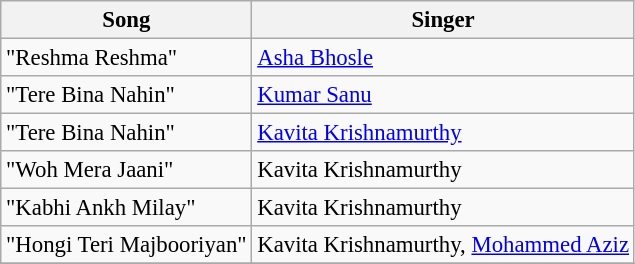<table class="wikitable" style="font-size:95%">
<tr>
<th>Song</th>
<th>Singer</th>
</tr>
<tr>
<td>"Reshma Reshma"</td>
<td><a href='#'>Asha Bhosle</a></td>
</tr>
<tr>
<td>"Tere Bina Nahin"</td>
<td><a href='#'>Kumar Sanu</a></td>
</tr>
<tr>
<td>"Tere Bina Nahin"</td>
<td><a href='#'>Kavita Krishnamurthy</a></td>
</tr>
<tr>
<td>"Woh Mera Jaani"</td>
<td>Kavita Krishnamurthy</td>
</tr>
<tr>
<td>"Kabhi Ankh Milay"</td>
<td>Kavita Krishnamurthy</td>
</tr>
<tr>
<td>"Hongi Teri Majbooriyan"</td>
<td>Kavita Krishnamurthy, <a href='#'>Mohammed Aziz</a></td>
</tr>
<tr>
</tr>
</table>
